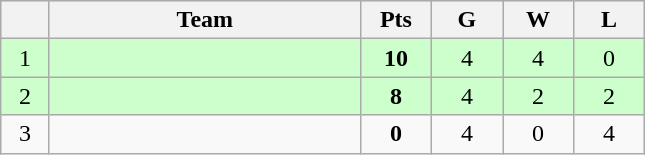<table class=wikitable style="text-align:center">
<tr bgcolor="#DCDCDC">
<th width="25"></th>
<th width="200">Team</th>
<th width="40">Pts</th>
<th width="40">G</th>
<th width="40">W</th>
<th width="40">L</th>
</tr>
<tr bgcolor=#CCFFCC>
<td>1</td>
<td align=left></td>
<td><strong>10</strong></td>
<td>4</td>
<td>4</td>
<td>0</td>
</tr>
<tr bgcolor=#CCFFCC>
<td>2</td>
<td align=left></td>
<td><strong>8</strong></td>
<td>4</td>
<td>2</td>
<td>2</td>
</tr>
<tr>
<td>3</td>
<td align=left></td>
<td><strong>0</strong></td>
<td>4</td>
<td>0</td>
<td>4</td>
</tr>
</table>
